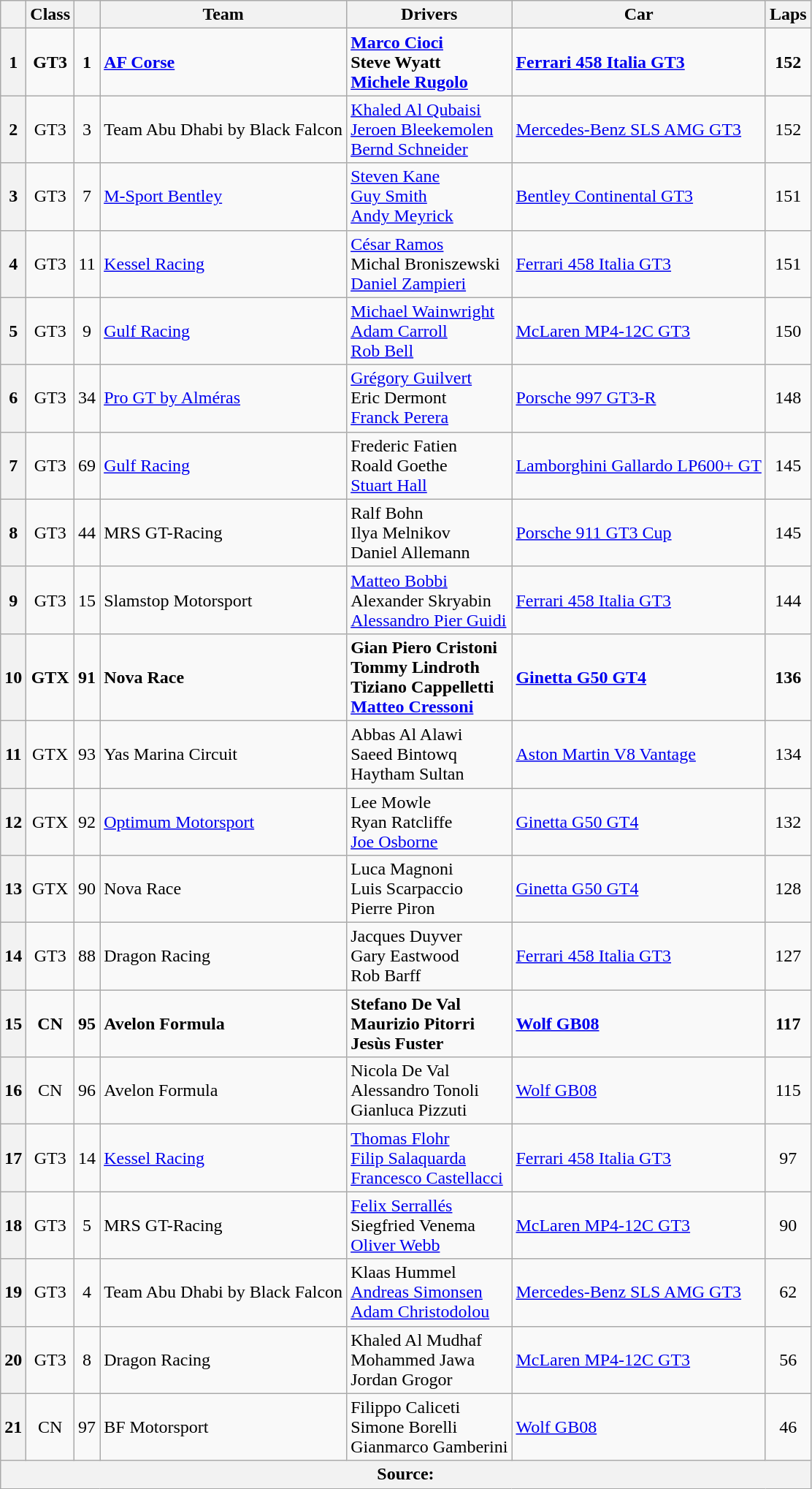<table class="wikitable" style="font-size: 100%;">
<tr>
<th></th>
<th>Class</th>
<th></th>
<th>Team</th>
<th>Drivers</th>
<th>Car</th>
<th>Laps</th>
</tr>
<tr>
<th>1</th>
<td align="center"><strong>GT3</strong></td>
<td align="center"><strong>1</strong></td>
<td><strong> <a href='#'>AF Corse</a></strong></td>
<td><strong> <a href='#'>Marco Cioci</a><br> Steve Wyatt<br> <a href='#'>Michele Rugolo</a></strong></td>
<td><a href='#'><strong>Ferrari 458 Italia GT3</strong></a></td>
<td align="center"><strong>152</strong></td>
</tr>
<tr>
<th>2</th>
<td align="center">GT3</td>
<td align="center">3</td>
<td> Team Abu Dhabi by Black Falcon</td>
<td> <a href='#'>Khaled Al Qubaisi</a><br> <a href='#'>Jeroen Bleekemolen</a><br> <a href='#'>Bernd Schneider</a></td>
<td><a href='#'>Mercedes-Benz SLS AMG GT3</a></td>
<td align="center">152</td>
</tr>
<tr>
<th>3</th>
<td align="center">GT3</td>
<td align="center">7</td>
<td> <a href='#'>M-Sport Bentley</a></td>
<td> <a href='#'>Steven Kane</a><br> <a href='#'>Guy Smith</a><br> <a href='#'>Andy Meyrick</a></td>
<td><a href='#'>Bentley Continental GT3</a></td>
<td align="center">151</td>
</tr>
<tr>
<th>4</th>
<td align="center">GT3</td>
<td align="center">11</td>
<td> <a href='#'>Kessel Racing</a></td>
<td> <a href='#'>César Ramos</a><br> Michal Broniszewski<br> <a href='#'>Daniel Zampieri</a></td>
<td><a href='#'>Ferrari 458 Italia GT3</a></td>
<td align="center">151</td>
</tr>
<tr>
<th>5</th>
<td align="center">GT3</td>
<td align="center">9</td>
<td> <a href='#'>Gulf Racing</a></td>
<td> <a href='#'>Michael Wainwright</a><br> <a href='#'>Adam Carroll</a><br> <a href='#'>Rob Bell</a></td>
<td><a href='#'>McLaren MP4-12C GT3</a></td>
<td align="center">150</td>
</tr>
<tr>
<th>6</th>
<td align="center">GT3</td>
<td align="center">34</td>
<td> <a href='#'>Pro GT by Alméras</a></td>
<td> <a href='#'>Grégory Guilvert</a><br> Eric Dermont<br> <a href='#'>Franck Perera</a></td>
<td><a href='#'>Porsche 997 GT3-R</a></td>
<td align="center">148</td>
</tr>
<tr>
<th>7</th>
<td align="center">GT3</td>
<td align="center">69</td>
<td> <a href='#'>Gulf Racing</a></td>
<td> Frederic Fatien<br> Roald Goethe<br> <a href='#'>Stuart Hall</a></td>
<td><a href='#'>Lamborghini Gallardo LP600+ GT</a></td>
<td align="center">145</td>
</tr>
<tr>
<th>8</th>
<td align="center">GT3</td>
<td align="center">44</td>
<td> MRS GT-Racing</td>
<td> Ralf Bohn<br> Ilya Melnikov<br> Daniel Allemann</td>
<td><a href='#'>Porsche 911 GT3 Cup</a></td>
<td align="center">145</td>
</tr>
<tr>
<th>9</th>
<td align="center">GT3</td>
<td align="center">15</td>
<td> Slamstop Motorsport</td>
<td> <a href='#'>Matteo Bobbi</a><br> Alexander Skryabin<br> <a href='#'>Alessandro Pier Guidi</a></td>
<td><a href='#'>Ferrari 458 Italia GT3</a></td>
<td align="center">144</td>
</tr>
<tr>
<th>10</th>
<td align="center"><strong>GTX</strong></td>
<td align="center"><strong>91</strong></td>
<td><strong> Nova Race</strong></td>
<td><strong> Gian Piero Cristoni<br> Tommy Lindroth<br> Tiziano Cappelletti</strong><br><strong> <a href='#'>Matteo Cressoni</a></strong></td>
<td><strong><a href='#'>Ginetta G50 GT4</a></strong></td>
<td align="center"><strong>136</strong></td>
</tr>
<tr>
<th>11</th>
<td align="center">GTX</td>
<td align="center">93</td>
<td> Yas Marina Circuit</td>
<td> Abbas Al Alawi<br> Saeed Bintowq<br> Haytham Sultan</td>
<td><a href='#'>Aston Martin V8 Vantage</a></td>
<td align="center">134</td>
</tr>
<tr>
<th>12</th>
<td align="center">GTX</td>
<td align="center">92</td>
<td> <a href='#'>Optimum Motorsport</a></td>
<td> Lee Mowle<br> Ryan Ratcliffe<br> <a href='#'>Joe Osborne</a></td>
<td><a href='#'>Ginetta G50 GT4</a></td>
<td align="center">132</td>
</tr>
<tr>
<th>13</th>
<td align="center">GTX</td>
<td align="center">90</td>
<td> Nova Race</td>
<td> Luca Magnoni<br> Luis Scarpaccio<br> Pierre Piron</td>
<td><a href='#'>Ginetta G50 GT4</a></td>
<td align="center">128</td>
</tr>
<tr>
<th>14</th>
<td align="center">GT3</td>
<td align="center">88</td>
<td> Dragon Racing</td>
<td> Jacques Duyver<br> Gary Eastwood<br> Rob Barff</td>
<td><a href='#'>Ferrari 458 Italia GT3</a></td>
<td align="center">127</td>
</tr>
<tr>
<th>15</th>
<td align="center"><strong>CN</strong></td>
<td align="center"><strong>95</strong></td>
<td><strong> Avelon Formula</strong></td>
<td><strong> Stefano De Val<br> Maurizio Pitorri<br> Jesùs Fuster</strong></td>
<td><strong><a href='#'>Wolf GB08</a></strong></td>
<td align="center"><strong>117</strong></td>
</tr>
<tr>
<th>16</th>
<td align="center">CN</td>
<td align="center">96</td>
<td> Avelon Formula</td>
<td> Nicola De Val<br> Alessandro Tonoli<br> Gianluca Pizzuti</td>
<td><a href='#'>Wolf GB08</a></td>
<td align="center">115</td>
</tr>
<tr>
<th>17</th>
<td align="center">GT3</td>
<td align="center">14</td>
<td> <a href='#'>Kessel Racing</a></td>
<td> <a href='#'>Thomas Flohr</a><br> <a href='#'>Filip Salaquarda</a><br> <a href='#'>Francesco Castellacci</a></td>
<td><a href='#'>Ferrari 458 Italia GT3</a></td>
<td align="center">97</td>
</tr>
<tr>
<th>18</th>
<td align="center">GT3</td>
<td align="center">5</td>
<td> MRS GT-Racing</td>
<td> <a href='#'>Felix Serrallés</a><br> Siegfried Venema<br> <a href='#'>Oliver Webb</a></td>
<td><a href='#'>McLaren MP4-12C GT3</a></td>
<td align="center">90</td>
</tr>
<tr>
<th>19</th>
<td align="center">GT3</td>
<td align="center">4</td>
<td> Team Abu Dhabi by Black Falcon</td>
<td> Klaas Hummel<br> <a href='#'>Andreas Simonsen</a><br> <a href='#'>Adam Christodolou</a></td>
<td><a href='#'>Mercedes-Benz SLS AMG GT3</a></td>
<td align="center">62</td>
</tr>
<tr>
<th>20</th>
<td align="center">GT3</td>
<td align="center">8</td>
<td> Dragon Racing</td>
<td> Khaled Al Mudhaf<br> Mohammed Jawa<br> Jordan Grogor</td>
<td><a href='#'>McLaren MP4-12C GT3</a></td>
<td align="center">56</td>
</tr>
<tr>
<th>21</th>
<td align="center">CN</td>
<td align="center">97</td>
<td> BF Motorsport</td>
<td> Filippo Caliceti<br> Simone Borelli<br> Gianmarco Gamberini</td>
<td><a href='#'>Wolf GB08</a></td>
<td align="center">46</td>
</tr>
<tr>
<th colspan="7">Source:</th>
</tr>
</table>
